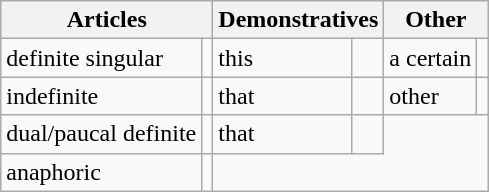<table class="wikitable">
<tr>
<th colspan=2>Articles</th>
<th colspan=2>Demonstratives</th>
<th colspan=2>Other</th>
</tr>
<tr>
<td>definite singular</td>
<td></td>
<td>this</td>
<td></td>
<td>a certain</td>
<td></td>
</tr>
<tr>
<td>indefinite</td>
<td></td>
<td>that</td>
<td></td>
<td>other</td>
<td></td>
</tr>
<tr>
<td>dual/paucal definite</td>
<td></td>
<td>that</td>
<td></td>
</tr>
<tr>
<td>anaphoric</td>
<td></td>
</tr>
</table>
